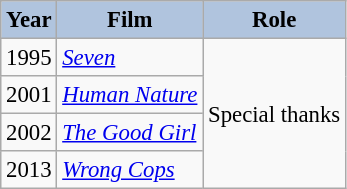<table class="wikitable" style="font-size:95%;">
<tr>
<th style="background:#B0C4DE;">Year</th>
<th style="background:#B0C4DE;">Film</th>
<th style="background:#B0C4DE;">Role</th>
</tr>
<tr>
<td>1995</td>
<td><em><a href='#'>Seven</a></em></td>
<td rowspan=4>Special thanks</td>
</tr>
<tr>
<td>2001</td>
<td><em><a href='#'>Human Nature</a></em></td>
</tr>
<tr>
<td>2002</td>
<td><em><a href='#'>The Good Girl</a></em></td>
</tr>
<tr>
<td>2013</td>
<td><em><a href='#'>Wrong Cops</a></em></td>
</tr>
</table>
